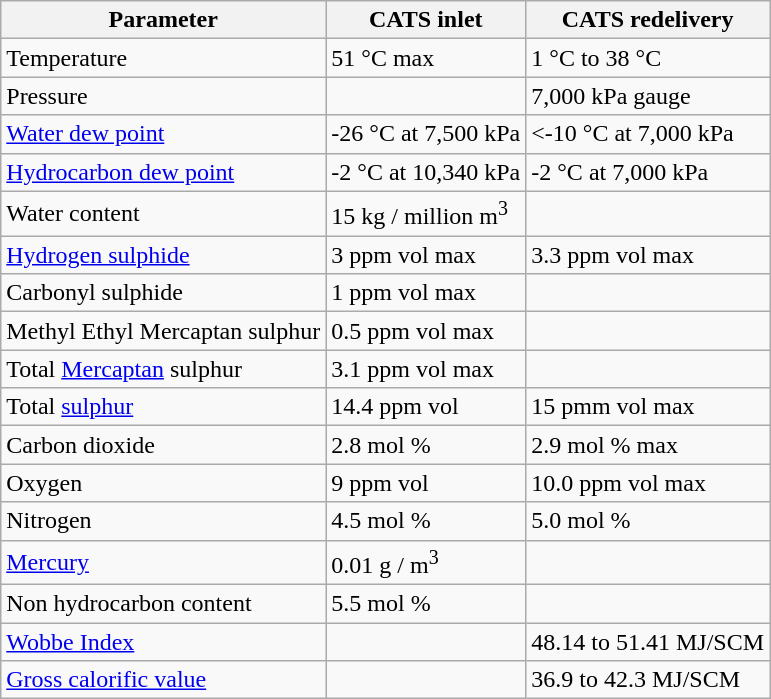<table class="wikitable">
<tr>
<th>Parameter</th>
<th>CATS inlet</th>
<th>CATS  redelivery</th>
</tr>
<tr>
<td>Temperature</td>
<td>51 °C max</td>
<td>1 °C to 38 °C</td>
</tr>
<tr>
<td>Pressure</td>
<td></td>
<td>7,000 kPa gauge</td>
</tr>
<tr>
<td><a href='#'>Water dew point</a></td>
<td>-26 °C at 7,500 kPa</td>
<td><-10 °C at 7,000 kPa</td>
</tr>
<tr>
<td><a href='#'>Hydrocarbon dew point</a></td>
<td>-2 °C at 10,340 kPa</td>
<td>-2 °C at 7,000 kPa</td>
</tr>
<tr>
<td>Water content</td>
<td>15 kg / million m<sup>3</sup></td>
<td></td>
</tr>
<tr>
<td><a href='#'>Hydrogen sulphide</a></td>
<td>3 ppm vol max</td>
<td>3.3 ppm vol max</td>
</tr>
<tr>
<td>Carbonyl sulphide</td>
<td>1 ppm vol max</td>
<td></td>
</tr>
<tr>
<td>Methyl Ethyl Mercaptan sulphur</td>
<td>0.5 ppm vol max</td>
<td></td>
</tr>
<tr>
<td>Total <a href='#'>Mercaptan</a> sulphur</td>
<td>3.1 ppm vol max</td>
<td></td>
</tr>
<tr>
<td>Total <a href='#'>sulphur</a></td>
<td>14.4 ppm vol</td>
<td>15 pmm vol max</td>
</tr>
<tr>
<td>Carbon dioxide</td>
<td>2.8 mol %</td>
<td>2.9 mol % max</td>
</tr>
<tr>
<td>Oxygen</td>
<td>9 ppm vol</td>
<td>10.0 ppm vol max</td>
</tr>
<tr>
<td>Nitrogen</td>
<td>4.5 mol %</td>
<td>5.0 mol %</td>
</tr>
<tr>
<td><a href='#'>Mercury</a></td>
<td>0.01 g / m<sup>3</sup></td>
<td></td>
</tr>
<tr>
<td>Non hydrocarbon content</td>
<td>5.5 mol %</td>
<td></td>
</tr>
<tr>
<td><a href='#'>Wobbe Index</a></td>
<td></td>
<td>48.14 to 51.41 MJ/SCM</td>
</tr>
<tr>
<td><a href='#'>Gross calorific value</a></td>
<td></td>
<td>36.9 to 42.3 MJ/SCM</td>
</tr>
</table>
